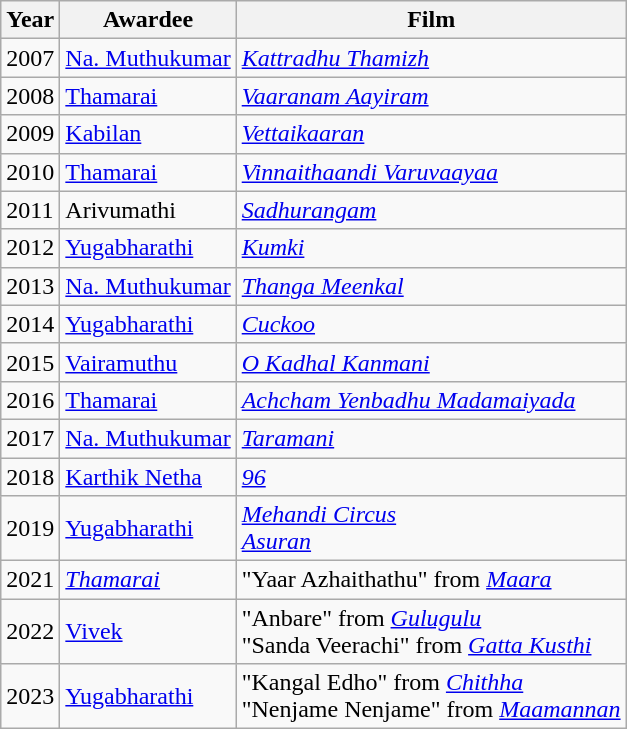<table class="wikitable sortable">
<tr>
<th>Year</th>
<th>Awardee</th>
<th>Film</th>
</tr>
<tr>
<td>2007</td>
<td><a href='#'>Na. Muthukumar</a></td>
<td><em><a href='#'>Kattradhu Thamizh</a></em></td>
</tr>
<tr>
<td>2008</td>
<td><a href='#'>Thamarai</a></td>
<td><em><a href='#'>Vaaranam Aayiram</a></em></td>
</tr>
<tr>
<td>2009</td>
<td><a href='#'>Kabilan</a></td>
<td><em><a href='#'>Vettaikaaran</a></em></td>
</tr>
<tr>
<td>2010</td>
<td><a href='#'>Thamarai</a></td>
<td><em><a href='#'>Vinnaithaandi Varuvaayaa</a></em></td>
</tr>
<tr>
<td>2011</td>
<td>Arivumathi</td>
<td><em><a href='#'>Sadhurangam</a></em></td>
</tr>
<tr>
<td>2012</td>
<td><a href='#'>Yugabharathi</a></td>
<td><em><a href='#'>Kumki</a></em></td>
</tr>
<tr>
<td>2013</td>
<td><a href='#'>Na. Muthukumar</a></td>
<td><em><a href='#'>Thanga Meenkal</a></em></td>
</tr>
<tr>
<td>2014</td>
<td><a href='#'>Yugabharathi</a></td>
<td><em><a href='#'>Cuckoo</a></em></td>
</tr>
<tr>
<td>2015</td>
<td><a href='#'>Vairamuthu</a></td>
<td><em><a href='#'>O Kadhal Kanmani</a></em></td>
</tr>
<tr>
<td>2016</td>
<td><a href='#'>Thamarai</a></td>
<td><em><a href='#'>Achcham Yenbadhu Madamaiyada</a></em></td>
</tr>
<tr>
<td>2017</td>
<td><a href='#'>Na. Muthukumar</a></td>
<td><em><a href='#'>Taramani</a></em></td>
</tr>
<tr>
<td>2018</td>
<td><a href='#'>Karthik Netha</a></td>
<td><em><a href='#'>96</a></em></td>
</tr>
<tr>
<td>2019</td>
<td><a href='#'>Yugabharathi</a></td>
<td><em><a href='#'>Mehandi Circus</a></em><br><em><a href='#'>Asuran</a></em></td>
</tr>
<tr>
<td>2021</td>
<td><em><a href='#'>Thamarai</a></em></td>
<td>"Yaar Azhaithathu" from <em><a href='#'>Maara</a></em></td>
</tr>
<tr>
<td>2022</td>
<td><a href='#'>Vivek</a></td>
<td>"Anbare" from <em><a href='#'>Gulugulu</a></em><br>"Sanda Veerachi" from <em><a href='#'>Gatta Kusthi</a></em></td>
</tr>
<tr>
<td>2023</td>
<td><a href='#'>Yugabharathi</a></td>
<td>"Kangal Edho" from <em><a href='#'>Chithha</a></em><br>"Nenjame Nenjame" from <em><a href='#'>Maamannan</a></em></td>
</tr>
</table>
